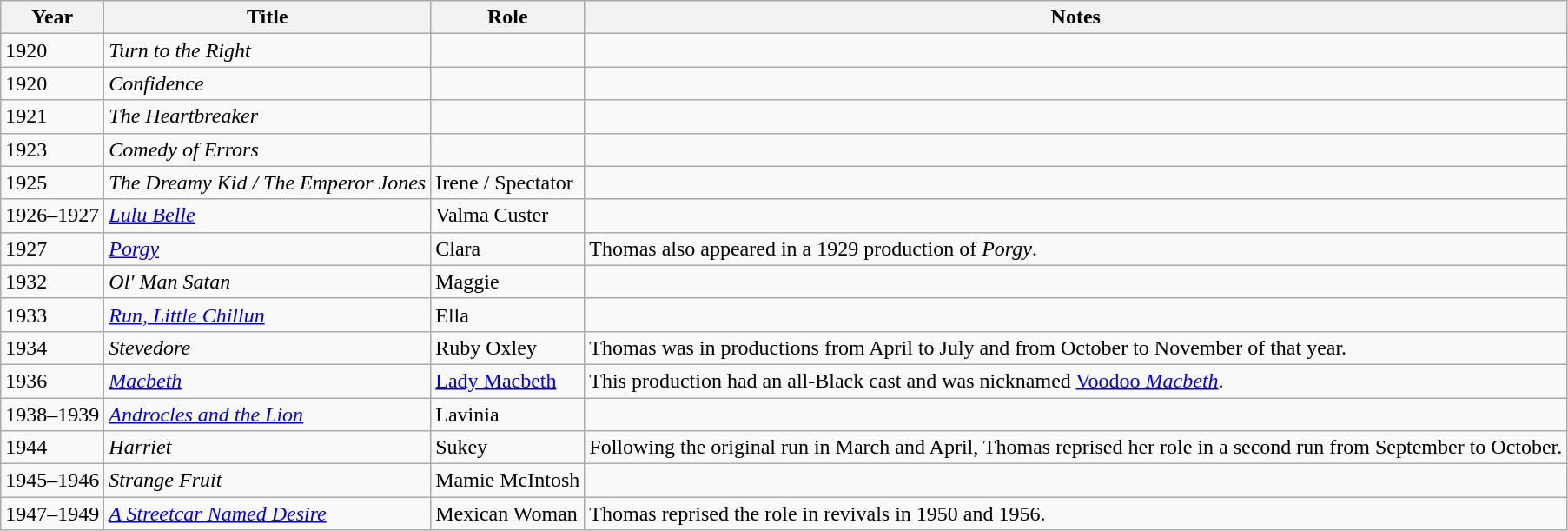<table class="wikitable unsortable">
<tr>
<th>Year</th>
<th>Title</th>
<th>Role</th>
<th class="unsortable">Notes</th>
</tr>
<tr>
<td>1920</td>
<td><em>Turn to the Right</em></td>
<td></td>
<td></td>
</tr>
<tr>
<td>1920</td>
<td><em>Confidence</em></td>
<td></td>
<td></td>
</tr>
<tr>
<td>1921</td>
<td><em>The Heartbreaker</em></td>
<td></td>
<td></td>
</tr>
<tr>
<td>1923</td>
<td><em> Comedy of Errors</em></td>
<td></td>
<td></td>
</tr>
<tr>
<td>1925</td>
<td><em>The Dreamy Kid / The Emperor Jones</em></td>
<td>Irene / Spectator</td>
<td></td>
</tr>
<tr>
<td>1926–1927</td>
<td><em><a href='#'>Lulu Belle</a></em></td>
<td>Valma Custer</td>
<td></td>
</tr>
<tr>
<td>1927</td>
<td><em><a href='#'>Porgy</a></em></td>
<td>Clara</td>
<td>Thomas also appeared in a 1929 production of <em>Porgy</em>.</td>
</tr>
<tr>
<td>1932</td>
<td><em>Ol' Man Satan</em></td>
<td>Maggie</td>
<td></td>
</tr>
<tr>
<td>1933</td>
<td><em><a href='#'>Run, Little Chillun</a></em></td>
<td>Ella</td>
<td></td>
</tr>
<tr>
<td>1934</td>
<td><em>Stevedore</em></td>
<td>Ruby Oxley</td>
<td>Thomas was in productions from April to July and from October to November of that year.</td>
</tr>
<tr>
<td>1936</td>
<td><em><a href='#'>Macbeth</a></em></td>
<td><a href='#'>Lady Macbeth</a></td>
<td>This production had an all-Black cast and was nicknamed <a href='#'>Voodoo <em>Macbeth</em></a>.</td>
</tr>
<tr>
<td>1938–1939</td>
<td><em><a href='#'>Androcles and the Lion</a></em></td>
<td>Lavinia</td>
<td></td>
</tr>
<tr>
<td>1944</td>
<td><em>Harriet</em></td>
<td>Sukey</td>
<td>Following the original run in March and April, Thomas reprised her role in a second run from September to October.</td>
</tr>
<tr>
<td>1945–1946</td>
<td><em>Strange Fruit</em></td>
<td>Mamie McIntosh</td>
<td></td>
</tr>
<tr>
<td>1947–1949</td>
<td><em><a href='#'>A Streetcar Named Desire</a></em></td>
<td>Mexican Woman</td>
<td>Thomas reprised the role in revivals in 1950 and 1956.</td>
</tr>
</table>
